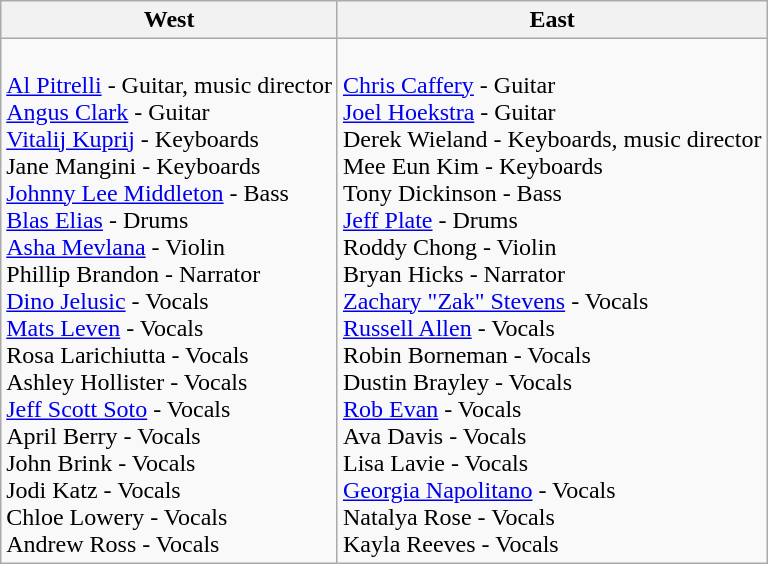<table class="wikitable">
<tr>
<th>West</th>
<th>East</th>
</tr>
<tr>
<td><br><a href='#'>Al Pitrelli</a> - Guitar, music director<br>
<a href='#'>Angus Clark</a> - Guitar<br>
<a href='#'>Vitalij Kuprij</a> - Keyboards<br>
Jane Mangini - Keyboards<br>
<a href='#'>Johnny Lee Middleton</a> - Bass<br>
<a href='#'>Blas Elias</a> - Drums<br>
<a href='#'>Asha Mevlana</a> - Violin<br>
Phillip Brandon - Narrator<br>
<a href='#'>Dino Jelusic</a> - Vocals<br>
<a href='#'>Mats Leven</a> - Vocals<br>
Rosa Larichiutta - Vocals<br>
Ashley Hollister - Vocals<br>
<a href='#'>Jeff Scott Soto</a> - Vocals<br>
April Berry - Vocals<br>
John Brink - Vocals<br>
Jodi Katz - Vocals<br>
Chloe Lowery - Vocals<br>
Andrew Ross - Vocals<br></td>
<td><br><a href='#'>Chris Caffery</a> - Guitar<br>
<a href='#'>Joel Hoekstra</a> - Guitar<br>
Derek Wieland - Keyboards, music director<br>
Mee Eun Kim - Keyboards<br>
Tony Dickinson - Bass<br>
<a href='#'>Jeff Plate</a> - Drums<br>
Roddy Chong - Violin<br>
Bryan Hicks - Narrator<br>
<a href='#'>Zachary "Zak" Stevens</a> - Vocals<br>
<a href='#'>Russell Allen</a> - Vocals<br>
Robin Borneman - Vocals<br>
Dustin Brayley - Vocals<br>
<a href='#'>Rob Evan</a> - Vocals<br>
Ava Davis - Vocals<br>
Lisa Lavie - Vocals<br>
<a href='#'>Georgia Napolitano</a> - Vocals<br>
Natalya Rose - Vocals<br>
Kayla Reeves - Vocals<br></td>
</tr>
</table>
